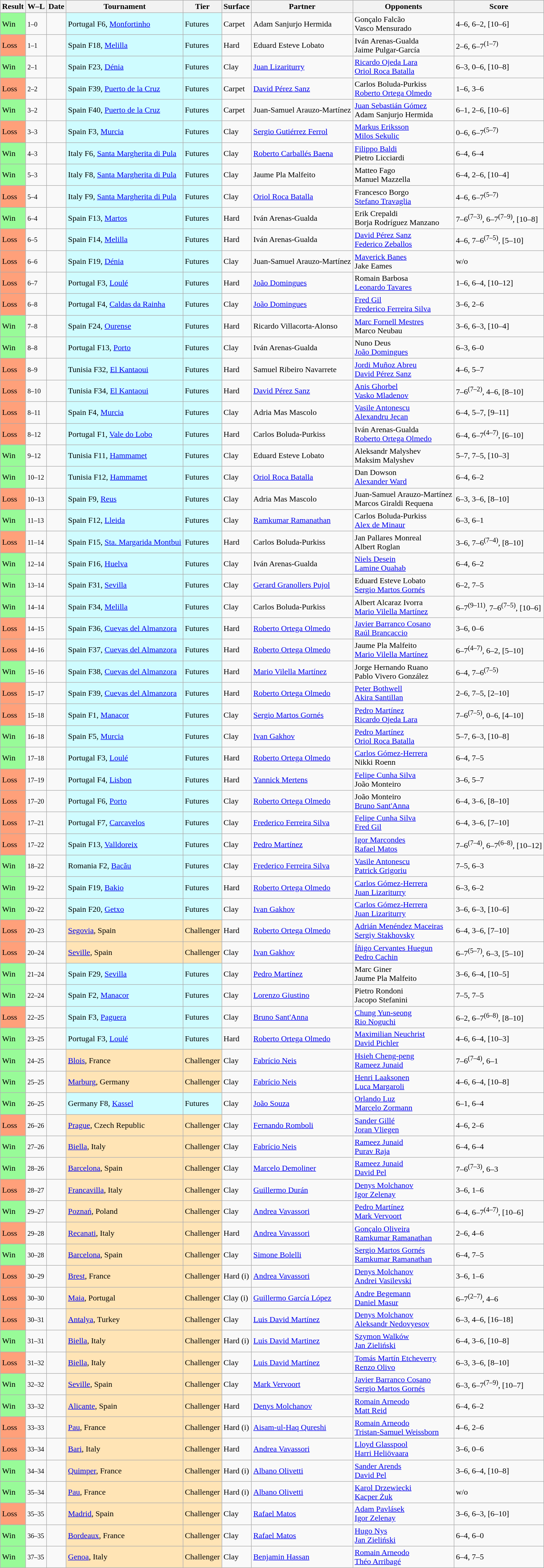<table class="sortable wikitable">
<tr>
<th>Result</th>
<th class="unsortable">W–L</th>
<th>Date</th>
<th>Tournament</th>
<th>Tier</th>
<th>Surface</th>
<th>Partner</th>
<th>Opponents</th>
<th class="unsortable">Score</th>
</tr>
<tr>
<td bgcolor=98FB98>Win</td>
<td><small>1–0</small></td>
<td></td>
<td style="background:#cffcff;">Portugal F6, <a href='#'>Monfortinho</a></td>
<td style="background:#cffcff;">Futures</td>
<td>Carpet</td>
<td> Adam Sanjurjo Hermida</td>
<td> Gonçalo Falcão<br> Vasco Mensurado</td>
<td>4–6, 6–2, [10–6]</td>
</tr>
<tr>
<td bgcolor=FFA07A>Loss</td>
<td><small>1–1</small></td>
<td></td>
<td style="background:#cffcff;">Spain F18, <a href='#'>Melilla</a></td>
<td style="background:#cffcff;">Futures</td>
<td>Hard</td>
<td> Eduard Esteve Lobato</td>
<td> Iván Arenas-Gualda<br> Jaime Pulgar-García</td>
<td>2–6, 6–7<sup>(1–7)</sup></td>
</tr>
<tr>
<td bgcolor=98FB98>Win</td>
<td><small>2–1</small></td>
<td></td>
<td style="background:#cffcff;">Spain F23, <a href='#'>Dénia</a></td>
<td style="background:#cffcff;">Futures</td>
<td>Clay</td>
<td> <a href='#'>Juan Lizariturry</a></td>
<td> <a href='#'>Ricardo Ojeda Lara</a><br> <a href='#'>Oriol Roca Batalla</a></td>
<td>6–3, 0–6, [10–8]</td>
</tr>
<tr>
<td bgcolor=FFA07A>Loss</td>
<td><small>2–2</small></td>
<td></td>
<td style="background:#cffcff;">Spain F39, <a href='#'>Puerto de la Cruz</a></td>
<td style="background:#cffcff;">Futures</td>
<td>Carpet</td>
<td> <a href='#'>David Pérez Sanz</a></td>
<td> Carlos Boluda-Purkiss<br> <a href='#'>Roberto Ortega Olmedo</a></td>
<td>1–6, 3–6</td>
</tr>
<tr>
<td bgcolor=98FB98>Win</td>
<td><small>3–2</small></td>
<td></td>
<td style="background:#cffcff;">Spain F40, <a href='#'>Puerto de la Cruz</a></td>
<td style="background:#cffcff;">Futures</td>
<td>Carpet</td>
<td> Juan-Samuel Arauzo-Martínez</td>
<td> <a href='#'>Juan Sebastián Gómez</a><br> Adam Sanjurjo Hermida</td>
<td>6–1, 2–6, [10–6]</td>
</tr>
<tr>
<td bgcolor=FFA07A>Loss</td>
<td><small>3–3</small></td>
<td></td>
<td style="background:#cffcff;">Spain F3, <a href='#'>Murcia</a></td>
<td style="background:#cffcff;">Futures</td>
<td>Clay</td>
<td> <a href='#'>Sergio Gutiérrez Ferrol</a></td>
<td> <a href='#'>Markus Eriksson</a><br> <a href='#'>Milos Sekulic</a></td>
<td>0–6, 6–7<sup>(5–7)</sup></td>
</tr>
<tr>
<td bgcolor=98FB98>Win</td>
<td><small>4–3</small></td>
<td></td>
<td style="background:#cffcff;">Italy F6, <a href='#'>Santa Margherita di Pula</a></td>
<td style="background:#cffcff;">Futures</td>
<td>Clay</td>
<td> <a href='#'>Roberto Carballés Baena</a></td>
<td> <a href='#'>Filippo Baldi</a><br> Pietro Licciardi</td>
<td>6–4, 6–4</td>
</tr>
<tr>
<td bgcolor=98FB98>Win</td>
<td><small>5–3</small></td>
<td></td>
<td style="background:#cffcff;">Italy F8, <a href='#'>Santa Margherita di Pula</a></td>
<td style="background:#cffcff;">Futures</td>
<td>Clay</td>
<td> Jaume Pla Malfeito</td>
<td> Matteo Fago<br> Manuel Mazzella</td>
<td>6–4, 2–6, [10–4]</td>
</tr>
<tr>
<td bgcolor=FFA07A>Loss</td>
<td><small>5–4</small></td>
<td></td>
<td style="background:#cffcff;">Italy F9, <a href='#'>Santa Margherita di Pula</a></td>
<td style="background:#cffcff;">Futures</td>
<td>Clay</td>
<td> <a href='#'>Oriol Roca Batalla</a></td>
<td> Francesco Borgo<br> <a href='#'>Stefano Travaglia</a></td>
<td>4–6, 6–7<sup>(5–7)</sup></td>
</tr>
<tr>
<td bgcolor=98FB98>Win</td>
<td><small>6–4</small></td>
<td></td>
<td style="background:#cffcff;">Spain F13, <a href='#'>Martos</a></td>
<td style="background:#cffcff;">Futures</td>
<td>Hard</td>
<td> Iván Arenas-Gualda</td>
<td> Erik Crepaldi<br> Borja Rodríguez Manzano</td>
<td>7–6<sup>(7–3)</sup>, 6–7<sup>(7–9)</sup>, [10–8]</td>
</tr>
<tr>
<td bgcolor=FFA07A>Loss</td>
<td><small>6–5</small></td>
<td></td>
<td style="background:#cffcff;">Spain F14, <a href='#'>Melilla</a></td>
<td style="background:#cffcff;">Futures</td>
<td>Hard</td>
<td> Iván Arenas-Gualda</td>
<td> <a href='#'>David Pérez Sanz</a><br> <a href='#'>Federico Zeballos</a></td>
<td>4–6, 7–6<sup>(7–5)</sup>, [5–10]</td>
</tr>
<tr>
<td bgcolor=FFA07A>Loss</td>
<td><small>6–6</small></td>
<td></td>
<td style="background:#cffcff;">Spain F19, <a href='#'>Dénia</a></td>
<td style="background:#cffcff;">Futures</td>
<td>Clay</td>
<td> Juan-Samuel Arauzo-Martínez</td>
<td> <a href='#'>Maverick Banes</a><br> Jake Eames</td>
<td>w/o</td>
</tr>
<tr>
<td bgcolor=FFA07A>Loss</td>
<td><small>6–7</small></td>
<td></td>
<td style="background:#cffcff;">Portugal F3, <a href='#'>Loulé</a></td>
<td style="background:#cffcff;">Futures</td>
<td>Hard</td>
<td> <a href='#'>João Domingues</a></td>
<td> Romain Barbosa<br> <a href='#'>Leonardo Tavares</a></td>
<td>1–6, 6–4, [10–12]</td>
</tr>
<tr>
<td bgcolor=FFA07A>Loss</td>
<td><small>6–8</small></td>
<td></td>
<td style="background:#cffcff;">Portugal F4, <a href='#'>Caldas da Rainha</a></td>
<td style="background:#cffcff;">Futures</td>
<td>Clay</td>
<td> <a href='#'>João Domingues</a></td>
<td> <a href='#'>Fred Gil</a><br> <a href='#'>Frederico Ferreira Silva</a></td>
<td>3–6, 2–6</td>
</tr>
<tr>
<td bgcolor=98FB98>Win</td>
<td><small>7–8</small></td>
<td></td>
<td style="background:#cffcff;">Spain F24, <a href='#'>Ourense</a></td>
<td style="background:#cffcff;">Futures</td>
<td>Hard</td>
<td> Ricardo Villacorta-Alonso</td>
<td> <a href='#'>Marc Fornell Mestres</a><br> Marco Neubau</td>
<td>3–6, 6–3, [10–4]</td>
</tr>
<tr>
<td bgcolor=98FB98>Win</td>
<td><small>8–8</small></td>
<td></td>
<td style="background:#cffcff;">Portugal F13, <a href='#'>Porto</a></td>
<td style="background:#cffcff;">Futures</td>
<td>Clay</td>
<td> Iván Arenas-Gualda</td>
<td> Nuno Deus<br> <a href='#'>João Domingues</a></td>
<td>6–3, 6–0</td>
</tr>
<tr>
<td bgcolor=FFA07A>Loss</td>
<td><small>8–9</small></td>
<td></td>
<td style="background:#cffcff;">Tunisia F32, <a href='#'>El Kantaoui</a></td>
<td style="background:#cffcff;">Futures</td>
<td>Hard</td>
<td> Samuel Ribeiro Navarrete</td>
<td> <a href='#'>Jordi Muñoz Abreu</a><br> <a href='#'>David Pérez Sanz</a></td>
<td>4–6, 5–7</td>
</tr>
<tr>
<td bgcolor=FFA07A>Loss</td>
<td><small>8–10</small></td>
<td></td>
<td style="background:#cffcff;">Tunisia F34, <a href='#'>El Kantaoui</a></td>
<td style="background:#cffcff;">Futures</td>
<td>Hard</td>
<td> <a href='#'>David Pérez Sanz</a></td>
<td> <a href='#'>Anis Ghorbel</a><br> <a href='#'>Vasko Mladenov</a></td>
<td>7–6<sup>(7–2)</sup>, 4–6, [8–10]</td>
</tr>
<tr>
<td bgcolor=FFA07A>Loss</td>
<td><small>8–11</small></td>
<td></td>
<td style="background:#cffcff;">Spain F4, <a href='#'>Murcia</a></td>
<td style="background:#cffcff;">Futures</td>
<td>Clay</td>
<td> Adria Mas Mascolo</td>
<td> <a href='#'>Vasile Antonescu</a><br> <a href='#'>Alexandru Jecan</a></td>
<td>6–4, 5–7, [9–11]</td>
</tr>
<tr>
<td bgcolor=FFA07A>Loss</td>
<td><small>8–12</small></td>
<td></td>
<td style="background:#cffcff;">Portugal F1, <a href='#'>Vale do Lobo</a></td>
<td style="background:#cffcff;">Futures</td>
<td>Hard</td>
<td> Carlos Boluda-Purkiss</td>
<td> Iván Arenas-Gualda<br> <a href='#'>Roberto Ortega Olmedo</a></td>
<td>6–4, 6–7<sup>(4–7)</sup>, [6–10]</td>
</tr>
<tr>
<td bgcolor=98FB98>Win</td>
<td><small>9–12</small></td>
<td></td>
<td style="background:#cffcff;">Tunisia F11, <a href='#'>Hammamet</a></td>
<td style="background:#cffcff;">Futures</td>
<td>Clay</td>
<td> Eduard Esteve Lobato</td>
<td> Aleksandr Malyshev<br> Maksim Malyshev</td>
<td>5–7, 7–5, [10–3]</td>
</tr>
<tr>
<td bgcolor=98FB98>Win</td>
<td><small>10–12</small></td>
<td></td>
<td style="background:#cffcff;">Tunisia F12, <a href='#'>Hammamet</a></td>
<td style="background:#cffcff;">Futures</td>
<td>Clay</td>
<td> <a href='#'>Oriol Roca Batalla</a></td>
<td> Dan Dowson<br> <a href='#'>Alexander Ward</a></td>
<td>6–4, 6–2</td>
</tr>
<tr>
<td bgcolor=FFA07A>Loss</td>
<td><small>10–13</small></td>
<td></td>
<td style="background:#cffcff;">Spain F9, <a href='#'>Reus</a></td>
<td style="background:#cffcff;">Futures</td>
<td>Clay</td>
<td> Adria Mas Mascolo</td>
<td> Juan-Samuel Arauzo-Martínez<br> Marcos Giraldi Requena</td>
<td>6–3, 3–6, [8–10]</td>
</tr>
<tr>
<td bgcolor=98FB98>Win</td>
<td><small>11–13</small></td>
<td></td>
<td style="background:#cffcff;">Spain F12, <a href='#'>Lleida</a></td>
<td style="background:#cffcff;">Futures</td>
<td>Clay</td>
<td> <a href='#'>Ramkumar Ramanathan</a></td>
<td> Carlos Boluda-Purkiss<br> <a href='#'>Alex de Minaur</a></td>
<td>6–3, 6–1</td>
</tr>
<tr>
<td bgcolor=FFA07A>Loss</td>
<td><small>11–14</small></td>
<td></td>
<td style="background:#cffcff;">Spain F15, <a href='#'>Sta. Margarida Montbui</a></td>
<td style="background:#cffcff;">Futures</td>
<td>Hard</td>
<td> Carlos Boluda-Purkiss</td>
<td> Jan Pallares Monreal<br> Albert Roglan</td>
<td>3–6, 7–6<sup>(7–4)</sup>, [8–10]</td>
</tr>
<tr>
<td bgcolor=98FB98>Win</td>
<td><small>12–14</small></td>
<td></td>
<td style="background:#cffcff;">Spain F16, <a href='#'>Huelva</a></td>
<td style="background:#cffcff;">Futures</td>
<td>Clay</td>
<td> Iván Arenas-Gualda</td>
<td> <a href='#'>Niels Desein</a><br> <a href='#'>Lamine Ouahab</a></td>
<td>6–4, 6–2</td>
</tr>
<tr>
<td bgcolor=98FB98>Win</td>
<td><small>13–14</small></td>
<td></td>
<td style="background:#cffcff;">Spain F31, <a href='#'>Sevilla</a></td>
<td style="background:#cffcff;">Futures</td>
<td>Clay</td>
<td> <a href='#'>Gerard Granollers Pujol</a></td>
<td> Eduard Esteve Lobato<br> <a href='#'>Sergio Martos Gornés</a></td>
<td>6–2, 7–5</td>
</tr>
<tr>
<td bgcolor=98FB98>Win</td>
<td><small>14–14</small></td>
<td></td>
<td style="background:#cffcff;">Spain F34, <a href='#'>Melilla</a></td>
<td style="background:#cffcff;">Futures</td>
<td>Clay</td>
<td> Carlos Boluda-Purkiss</td>
<td> Albert Alcaraz Ivorra<br> <a href='#'>Mario Vilella Martínez</a></td>
<td>6–7<sup>(9–11)</sup>, 7–6<sup>(7–5)</sup>, [10–6]</td>
</tr>
<tr>
<td bgcolor=FFA07A>Loss</td>
<td><small>14–15</small></td>
<td></td>
<td style="background:#cffcff;">Spain F36, <a href='#'>Cuevas del Almanzora</a></td>
<td style="background:#cffcff;">Futures</td>
<td>Hard</td>
<td> <a href='#'>Roberto Ortega Olmedo</a></td>
<td> <a href='#'>Javier Barranco Cosano</a><br> <a href='#'>Raúl Brancaccio</a></td>
<td>3–6, 0–6</td>
</tr>
<tr>
<td bgcolor=FFA07A>Loss</td>
<td><small>14–16</small></td>
<td></td>
<td style="background:#cffcff;">Spain F37, <a href='#'>Cuevas del Almanzora</a></td>
<td style="background:#cffcff;">Futures</td>
<td>Hard</td>
<td> <a href='#'>Roberto Ortega Olmedo</a></td>
<td> Jaume Pla Malfeito<br> <a href='#'>Mario Vilella Martínez</a></td>
<td>6–7<sup>(4–7)</sup>, 6–2, [5–10]</td>
</tr>
<tr>
<td bgcolor=98FB98>Win</td>
<td><small>15–16</small></td>
<td></td>
<td style="background:#cffcff;">Spain F38, <a href='#'>Cuevas del Almanzora</a></td>
<td style="background:#cffcff;">Futures</td>
<td>Hard</td>
<td> <a href='#'>Mario Vilella Martínez</a></td>
<td> Jorge Hernando Ruano<br> Pablo Vivero González</td>
<td>6–4, 7–6<sup>(7–5)</sup></td>
</tr>
<tr>
<td bgcolor=FFA07A>Loss</td>
<td><small>15–17</small></td>
<td></td>
<td style="background:#cffcff;">Spain F39, <a href='#'>Cuevas del Almanzora</a></td>
<td style="background:#cffcff;">Futures</td>
<td>Hard</td>
<td> <a href='#'>Roberto Ortega Olmedo</a></td>
<td> <a href='#'>Peter Bothwell</a><br> <a href='#'>Akira Santillan</a></td>
<td>2–6, 7–5, [2–10]</td>
</tr>
<tr>
<td bgcolor=FFA07A>Loss</td>
<td><small>15–18</small></td>
<td></td>
<td style="background:#cffcff;">Spain F1, <a href='#'>Manacor</a></td>
<td style="background:#cffcff;">Futures</td>
<td>Clay</td>
<td> <a href='#'>Sergio Martos Gornés</a></td>
<td> <a href='#'>Pedro Martínez</a><br> <a href='#'>Ricardo Ojeda Lara</a></td>
<td>7–6<sup>(7–5)</sup>, 0–6, [4–10]</td>
</tr>
<tr>
<td bgcolor=98FB98>Win</td>
<td><small>16–18</small></td>
<td></td>
<td style="background:#cffcff;">Spain F5, <a href='#'>Murcia</a></td>
<td style="background:#cffcff;">Futures</td>
<td>Clay</td>
<td> <a href='#'>Ivan Gakhov</a></td>
<td> <a href='#'>Pedro Martínez</a><br> <a href='#'>Oriol Roca Batalla</a></td>
<td>5–7, 6–3, [10–8]</td>
</tr>
<tr>
<td bgcolor=98FB98>Win</td>
<td><small>17–18</small></td>
<td></td>
<td style="background:#cffcff;">Portugal F3, <a href='#'>Loulé</a></td>
<td style="background:#cffcff;">Futures</td>
<td>Hard</td>
<td> <a href='#'>Roberto Ortega Olmedo</a></td>
<td> <a href='#'>Carlos Gómez-Herrera</a><br> Nikki Roenn</td>
<td>6–4, 7–5</td>
</tr>
<tr>
<td bgcolor=FFA07A>Loss</td>
<td><small>17–19</small></td>
<td></td>
<td style="background:#cffcff;">Portugal F4, <a href='#'>Lisbon</a></td>
<td style="background:#cffcff;">Futures</td>
<td>Hard</td>
<td> <a href='#'>Yannick Mertens</a></td>
<td> <a href='#'>Felipe Cunha Silva</a><br> João Monteiro</td>
<td>3–6, 5–7</td>
</tr>
<tr>
<td bgcolor=FFA07A>Loss</td>
<td><small>17–20</small></td>
<td></td>
<td style="background:#cffcff;">Portugal F6, <a href='#'>Porto</a></td>
<td style="background:#cffcff;">Futures</td>
<td>Clay</td>
<td> <a href='#'>Roberto Ortega Olmedo</a></td>
<td> João Monteiro<br> <a href='#'>Bruno Sant'Anna</a></td>
<td>6–4, 3–6, [8–10]</td>
</tr>
<tr>
<td bgcolor=FFA07A>Loss</td>
<td><small>17–21</small></td>
<td></td>
<td style="background:#cffcff;">Portugal F7, <a href='#'>Carcavelos</a></td>
<td style="background:#cffcff;">Futures</td>
<td>Clay</td>
<td> <a href='#'>Frederico Ferreira Silva</a></td>
<td> <a href='#'>Felipe Cunha Silva</a><br> <a href='#'>Fred Gil</a></td>
<td>6–4, 3–6, [7–10]</td>
</tr>
<tr>
<td bgcolor=#FFA07A>Loss</td>
<td><small>17–22</small></td>
<td></td>
<td style="background:#cffcff;">Spain F13, <a href='#'>Valldoreix</a></td>
<td style="background:#cffcff;">Futures</td>
<td>Clay</td>
<td> <a href='#'>Pedro Martínez</a></td>
<td> <a href='#'>Igor Marcondes</a><br> <a href='#'>Rafael Matos</a></td>
<td>7–6<sup>(7–4)</sup>, 6–7<sup>(6–8)</sup>, [10–12]</td>
</tr>
<tr>
<td bgcolor=98FB98>Win</td>
<td><small>18–22</small></td>
<td></td>
<td style="background:#cffcff;">Romania F2, <a href='#'>Bacău</a></td>
<td style="background:#cffcff;">Futures</td>
<td>Clay</td>
<td> <a href='#'>Frederico Ferreira Silva</a></td>
<td> <a href='#'>Vasile Antonescu</a><br> <a href='#'>Patrick Grigoriu</a></td>
<td>7–5, 6–3</td>
</tr>
<tr>
<td bgcolor=98FB98>Win</td>
<td><small>19–22</small></td>
<td></td>
<td style="background:#cffcff;">Spain F19, <a href='#'>Bakio</a></td>
<td style="background:#cffcff;">Futures</td>
<td>Hard</td>
<td> <a href='#'>Roberto Ortega Olmedo</a></td>
<td> <a href='#'>Carlos Gómez-Herrera</a><br> <a href='#'>Juan Lizariturry</a></td>
<td>6–3, 6–2</td>
</tr>
<tr>
<td bgcolor=98FB98>Win</td>
<td><small>20–22</small></td>
<td></td>
<td style="background:#cffcff;">Spain F20, <a href='#'>Getxo</a></td>
<td style="background:#cffcff;">Futures</td>
<td>Clay</td>
<td> <a href='#'>Ivan Gakhov</a></td>
<td> <a href='#'>Carlos Gómez-Herrera</a><br> <a href='#'>Juan Lizariturry</a></td>
<td>3–6, 6–3, [10–6]</td>
</tr>
<tr>
<td bgcolor=FFA07A>Loss</td>
<td><small>20–23</small></td>
<td><a href='#'></a></td>
<td style="background:moccasin;"><a href='#'>Segovia</a>, Spain</td>
<td style="background:moccasin;">Challenger</td>
<td>Hard</td>
<td> <a href='#'>Roberto Ortega Olmedo</a></td>
<td> <a href='#'>Adrián Menéndez Maceiras</a><br> <a href='#'>Sergiy Stakhovsky</a></td>
<td>6–4, 3–6, [7–10]</td>
</tr>
<tr>
<td bgcolor=FFA07A>Loss</td>
<td><small>20–24</small></td>
<td><a href='#'></a></td>
<td style="background:moccasin;"><a href='#'>Seville</a>, Spain</td>
<td style="background:moccasin;">Challenger</td>
<td>Clay</td>
<td> <a href='#'>Ivan Gakhov</a></td>
<td> <a href='#'>Íñigo Cervantes Huegun</a><br> <a href='#'>Pedro Cachin</a></td>
<td>6–7<sup>(5–7)</sup>, 6–3, [5–10]</td>
</tr>
<tr>
<td bgcolor=98FB98>Win</td>
<td><small>21–24</small></td>
<td></td>
<td style="background:#cffcff;">Spain F29, <a href='#'>Sevilla</a></td>
<td style="background:#cffcff;">Futures</td>
<td>Clay</td>
<td> <a href='#'>Pedro Martínez</a></td>
<td> Marc Giner<br> Jaume Pla Malfeito</td>
<td>3–6, 6–4, [10–5]</td>
</tr>
<tr>
<td bgcolor=98fb98>Win</td>
<td><small>22–24</small></td>
<td></td>
<td style="background:#cffcff;">Spain F2, <a href='#'>Manacor</a></td>
<td style="background:#cffcff;">Futures</td>
<td>Clay</td>
<td> <a href='#'>Lorenzo Giustino</a></td>
<td> Pietro Rondoni<br> Jacopo Stefanini</td>
<td>7–5, 7–5</td>
</tr>
<tr>
<td bgcolor=FFA07A>Loss</td>
<td><small>22–25</small></td>
<td></td>
<td style="background:#cffcff;">Spain F3, <a href='#'>Paguera</a></td>
<td style="background:#cffcff;">Futures</td>
<td>Clay</td>
<td> <a href='#'>Bruno Sant'Anna</a></td>
<td> <a href='#'>Chung Yun-seong</a><br> <a href='#'>Rio Noguchi</a></td>
<td>6–2, 6–7<sup>(6–8)</sup>, [8–10]</td>
</tr>
<tr>
<td bgcolor=98FB98>Win</td>
<td><small>23–25</small></td>
<td></td>
<td style="background:#cffcff;">Portugal F3, <a href='#'>Loulé</a></td>
<td style="background:#cffcff;">Futures</td>
<td>Hard</td>
<td> <a href='#'>Roberto Ortega Olmedo</a></td>
<td> <a href='#'>Maximilian Neuchrist</a><br> <a href='#'>David Pichler</a></td>
<td>4–6, 6–4, [10–3]</td>
</tr>
<tr>
<td bgcolor=98FB98>Win</td>
<td><small>24–25</small></td>
<td><a href='#'></a></td>
<td style="background:moccasin;"><a href='#'>Blois</a>, France</td>
<td style="background:moccasin;">Challenger</td>
<td>Clay</td>
<td> <a href='#'>Fabrício Neis</a></td>
<td> <a href='#'>Hsieh Cheng-peng</a><br> <a href='#'>Rameez Junaid</a></td>
<td>7–6<sup>(7–4)</sup>, 6–1</td>
</tr>
<tr>
<td bgcolor=98FB98>Win</td>
<td><small>25–25</small></td>
<td><a href='#'></a></td>
<td style="background:moccasin;"><a href='#'>Marburg</a>, Germany</td>
<td style="background:moccasin;">Challenger</td>
<td>Clay</td>
<td> <a href='#'>Fabrício Neis</a></td>
<td> <a href='#'>Henri Laaksonen</a><br> <a href='#'>Luca Margaroli</a></td>
<td>4–6, 6–4, [10–8]</td>
</tr>
<tr>
<td bgcolor=98FB98>Win</td>
<td><small>26–25</small></td>
<td></td>
<td style="background:#cffcff;">Germany F8, <a href='#'>Kassel</a></td>
<td style="background:#cffcff;">Futures</td>
<td>Clay</td>
<td> <a href='#'>João Souza</a></td>
<td> <a href='#'>Orlando Luz</a><br> <a href='#'>Marcelo Zormann</a></td>
<td>6–1, 6–4</td>
</tr>
<tr>
<td bgcolor=ffa07a>Loss</td>
<td><small>26–26</small></td>
<td><a href='#'></a></td>
<td style="background:moccasin;"><a href='#'>Prague</a>, Czech Republic</td>
<td style="background:moccasin;">Challenger</td>
<td>Clay</td>
<td> <a href='#'>Fernando Romboli</a></td>
<td> <a href='#'>Sander Gillé</a><br> <a href='#'>Joran Vliegen</a></td>
<td>4–6, 2–6</td>
</tr>
<tr>
<td bgcolor=98FB98>Win</td>
<td><small>27–26</small></td>
<td><a href='#'></a></td>
<td style="background:moccasin;"><a href='#'>Biella</a>, Italy</td>
<td style="background:moccasin;">Challenger</td>
<td>Clay</td>
<td> <a href='#'>Fabrício Neis</a></td>
<td> <a href='#'>Rameez Junaid</a><br> <a href='#'>Purav Raja</a></td>
<td>6–4, 6–4</td>
</tr>
<tr>
<td bgcolor=98FB98>Win</td>
<td><small>28–26</small></td>
<td><a href='#'></a></td>
<td style="background:moccasin;"><a href='#'>Barcelona</a>, Spain</td>
<td style="background:moccasin;">Challenger</td>
<td>Clay</td>
<td> <a href='#'>Marcelo Demoliner</a></td>
<td> <a href='#'>Rameez Junaid</a><br> <a href='#'>David Pel</a></td>
<td>7–6<sup>(7–3)</sup>, 6–3</td>
</tr>
<tr>
<td bgcolor=FFA07A>Loss</td>
<td><small>28–27</small></td>
<td><a href='#'></a></td>
<td style="background:moccasin;"><a href='#'>Francavilla</a>, Italy</td>
<td style="background:moccasin;">Challenger</td>
<td>Clay</td>
<td> <a href='#'>Guillermo Durán</a></td>
<td> <a href='#'>Denys Molchanov</a><br> <a href='#'>Igor Zelenay</a></td>
<td>3–6, 1–6</td>
</tr>
<tr>
<td bgcolor=98fb98>Win</td>
<td><small>29–27</small></td>
<td><a href='#'></a></td>
<td style="background:moccasin;"><a href='#'>Poznań</a>, Poland</td>
<td style="background:moccasin;">Challenger</td>
<td>Clay</td>
<td> <a href='#'>Andrea Vavassori</a></td>
<td> <a href='#'>Pedro Martínez</a><br> <a href='#'>Mark Vervoort</a></td>
<td>6–4, 6–7<sup>(4–7)</sup>, [10–6]</td>
</tr>
<tr>
<td bgcolor=ffa07a>Loss</td>
<td><small>29–28</small></td>
<td><a href='#'></a></td>
<td style="background:moccasin;"><a href='#'>Recanati</a>, Italy</td>
<td style="background:moccasin;">Challenger</td>
<td>Hard</td>
<td> <a href='#'>Andrea Vavassori</a></td>
<td> <a href='#'>Gonçalo Oliveira</a><br> <a href='#'>Ramkumar Ramanathan</a></td>
<td>2–6, 4–6</td>
</tr>
<tr>
<td bgcolor=98fb98>Win</td>
<td><small>30–28</small></td>
<td><a href='#'></a></td>
<td style="background:moccasin;"><a href='#'>Barcelona</a>, Spain</td>
<td style="background:moccasin;">Challenger</td>
<td>Clay</td>
<td> <a href='#'>Simone Bolelli</a></td>
<td> <a href='#'>Sergio Martos Gornés</a><br> <a href='#'>Ramkumar Ramanathan</a></td>
<td>6–4, 7–5</td>
</tr>
<tr>
<td bgcolor=ffa07a>Loss</td>
<td><small>30–29</small></td>
<td><a href='#'></a></td>
<td style="background:moccasin;"><a href='#'>Brest</a>, France</td>
<td style="background:moccasin;">Challenger</td>
<td>Hard (i)</td>
<td> <a href='#'>Andrea Vavassori</a></td>
<td> <a href='#'>Denys Molchanov</a><br> <a href='#'>Andrei Vasilevski</a></td>
<td>3–6, 1–6</td>
</tr>
<tr>
<td bgcolor=ffa07a>Loss</td>
<td><small>30–30</small></td>
<td><a href='#'></a></td>
<td style="background:moccasin;"><a href='#'>Maia</a>, Portugal</td>
<td style="background:moccasin;">Challenger</td>
<td>Clay (i)</td>
<td> <a href='#'>Guillermo García López</a></td>
<td> <a href='#'>Andre Begemann</a><br> <a href='#'>Daniel Masur</a></td>
<td>6–7<sup>(2–7)</sup>, 4–6</td>
</tr>
<tr>
<td bgcolor=ffa07a>Loss</td>
<td><small>30–31</small></td>
<td><a href='#'></a></td>
<td style="background:moccasin;"><a href='#'>Antalya</a>, Turkey</td>
<td style="background:moccasin;">Challenger</td>
<td>Clay</td>
<td> <a href='#'>Luis David Martínez</a></td>
<td> <a href='#'>Denys Molchanov</a><br> <a href='#'>Aleksandr Nedovyesov</a></td>
<td>6–3, 4–6, [16–18]</td>
</tr>
<tr>
<td bgcolor=98FB98>Win</td>
<td><small>31–31</small></td>
<td><a href='#'></a></td>
<td style="background:moccasin;"><a href='#'>Biella</a>, Italy</td>
<td style="background:moccasin;">Challenger</td>
<td>Hard (i)</td>
<td> <a href='#'>Luis David Martinez</a></td>
<td> <a href='#'>Szymon Walków</a><br> <a href='#'>Jan Zieliński</a></td>
<td>6–4, 3–6, [10–8]</td>
</tr>
<tr>
<td bgcolor=ffa07a>Loss</td>
<td><small>31–32</small></td>
<td><a href='#'></a></td>
<td style="background:moccasin;"><a href='#'>Biella</a>, Italy</td>
<td style="background:moccasin;">Challenger</td>
<td>Clay</td>
<td> <a href='#'>Luis David Martínez</a></td>
<td> <a href='#'>Tomás Martín Etcheverry</a><br> <a href='#'>Renzo Olivo</a></td>
<td>6–3, 3–6, [8–10]</td>
</tr>
<tr>
<td bgcolor=98FB98>Win</td>
<td><small>32–32</small></td>
<td><a href='#'></a></td>
<td style="background:moccasin;"><a href='#'>Seville</a>, Spain</td>
<td style="background:moccasin;">Challenger</td>
<td>Clay</td>
<td> <a href='#'>Mark Vervoort</a></td>
<td> <a href='#'>Javier Barranco Cosano</a><br> <a href='#'>Sergio Martos Gornés</a></td>
<td>6–3, 6–7<sup>(7–9)</sup>, [10–7]</td>
</tr>
<tr>
<td bgcolor=98FB98>Win</td>
<td><small>33–32</small></td>
<td><a href='#'></a></td>
<td style="background:moccasin;"><a href='#'>Alicante</a>, Spain</td>
<td style="background:moccasin;">Challenger</td>
<td>Hard</td>
<td> <a href='#'>Denys Molchanov</a></td>
<td> <a href='#'>Romain Arneodo</a><br> <a href='#'>Matt Reid</a></td>
<td>6–4, 6–2</td>
</tr>
<tr>
<td bgcolor=ffa07a>Loss</td>
<td><small>33–33</small></td>
<td><a href='#'></a></td>
<td style="background:moccasin;"><a href='#'>Pau</a>, France</td>
<td style="background:moccasin;">Challenger</td>
<td>Hard (i)</td>
<td> <a href='#'>Aisam-ul-Haq Qureshi</a></td>
<td> <a href='#'>Romain Arneodo</a><br> <a href='#'>Tristan-Samuel Weissborn</a></td>
<td>4–6, 2–6</td>
</tr>
<tr>
<td bgcolor=ffa07a>Loss</td>
<td><small>33–34</small></td>
<td><a href='#'></a></td>
<td style="background:moccasin;"><a href='#'>Bari</a>, Italy</td>
<td style="background:moccasin;">Challenger</td>
<td>Hard</td>
<td> <a href='#'>Andrea Vavassori</a></td>
<td> <a href='#'>Lloyd Glasspool</a><br> <a href='#'>Harri Heliövaara</a></td>
<td>3–6, 0–6</td>
</tr>
<tr>
<td bgcolor=98FB98>Win</td>
<td><small>34–34</small></td>
<td><a href='#'></a></td>
<td style="background:moccasin;"><a href='#'>Quimper</a>, France</td>
<td style="background:moccasin;">Challenger</td>
<td>Hard (i)</td>
<td> <a href='#'>Albano Olivetti</a></td>
<td> <a href='#'>Sander Arends</a><br> <a href='#'>David Pel</a></td>
<td>3–6, 6–4, [10–8]</td>
</tr>
<tr>
<td bgcolor=98FB98>Win</td>
<td><small>35–34</small></td>
<td><a href='#'></a></td>
<td style="background:moccasin;"><a href='#'>Pau</a>, France</td>
<td style="background:moccasin;">Challenger</td>
<td>Hard (i)</td>
<td> <a href='#'>Albano Olivetti</a></td>
<td> <a href='#'>Karol Drzewiecki</a><br> <a href='#'>Kacper Żuk</a></td>
<td>w/o</td>
</tr>
<tr>
<td bgcolor=FFA07A>Loss</td>
<td><small>35–35</small></td>
<td><a href='#'></a></td>
<td style="background:moccasin;"><a href='#'>Madrid</a>, Spain</td>
<td style="background:moccasin;">Challenger</td>
<td>Clay</td>
<td> <a href='#'>Rafael Matos</a></td>
<td> <a href='#'>Adam Pavlásek</a><br> <a href='#'>Igor Zelenay</a></td>
<td>3–6, 6–3, [6–10]</td>
</tr>
<tr>
<td bgcolor=98FB98>Win</td>
<td><small>36–35</small></td>
<td><a href='#'></a></td>
<td style="background:moccasin;"><a href='#'>Bordeaux</a>, France</td>
<td style="background:moccasin;">Challenger</td>
<td>Clay</td>
<td> <a href='#'>Rafael Matos</a></td>
<td> <a href='#'>Hugo Nys</a><br> <a href='#'>Jan Zieliński</a></td>
<td>6–4, 6–0</td>
</tr>
<tr>
<td bgcolor=98FB98>Win</td>
<td><small>37–35</small></td>
<td><a href='#'></a></td>
<td bgcolor="moccasin"><a href='#'>Genoa</a>, Italy</td>
<td style="background:moccasin;">Challenger</td>
<td>Clay</td>
<td> <a href='#'>Benjamin Hassan</a></td>
<td> <a href='#'>Romain Arneodo</a><br> <a href='#'>Théo Arribagé</a></td>
<td>6–4, 7–5</td>
</tr>
</table>
